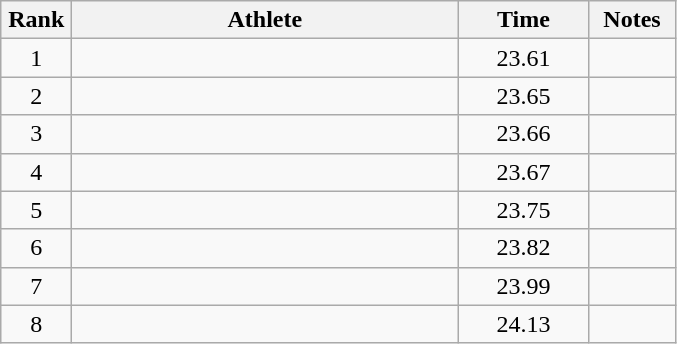<table class="wikitable" style="text-align:center">
<tr>
<th width=40>Rank</th>
<th width=250>Athlete</th>
<th width=80>Time</th>
<th width=50>Notes</th>
</tr>
<tr>
<td>1</td>
<td align=left></td>
<td>23.61</td>
<td></td>
</tr>
<tr>
<td>2</td>
<td align=left></td>
<td>23.65</td>
<td></td>
</tr>
<tr>
<td>3</td>
<td align=left></td>
<td>23.66</td>
<td></td>
</tr>
<tr>
<td>4</td>
<td align=left></td>
<td>23.67</td>
<td></td>
</tr>
<tr>
<td>5</td>
<td align=left></td>
<td>23.75</td>
<td></td>
</tr>
<tr>
<td>6</td>
<td align=left></td>
<td>23.82</td>
<td></td>
</tr>
<tr>
<td>7</td>
<td align=left></td>
<td>23.99</td>
<td></td>
</tr>
<tr>
<td>8</td>
<td align=left></td>
<td>24.13</td>
<td></td>
</tr>
</table>
